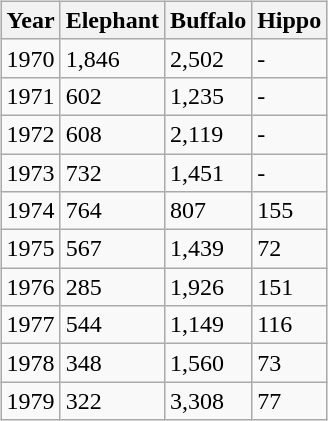<table class="wikitable sortable" style="margin:5px;float:right">
<tr>
<th>Year</th>
<th>Elephant</th>
<th>Buffalo</th>
<th>Hippo</th>
</tr>
<tr>
<td>1970</td>
<td>1,846</td>
<td>2,502</td>
<td>-</td>
</tr>
<tr>
<td>1971</td>
<td>602</td>
<td>1,235</td>
<td>-</td>
</tr>
<tr>
<td>1972</td>
<td>608</td>
<td>2,119</td>
<td>-</td>
</tr>
<tr>
<td>1973</td>
<td>732</td>
<td>1,451</td>
<td>-</td>
</tr>
<tr>
<td>1974</td>
<td>764</td>
<td>807</td>
<td>155</td>
</tr>
<tr>
<td>1975</td>
<td>567</td>
<td>1,439</td>
<td>72</td>
</tr>
<tr>
<td>1976</td>
<td>285</td>
<td>1,926</td>
<td>151</td>
</tr>
<tr>
<td>1977</td>
<td>544</td>
<td>1,149</td>
<td>116</td>
</tr>
<tr>
<td>1978</td>
<td>348</td>
<td>1,560</td>
<td>73</td>
</tr>
<tr>
<td>1979</td>
<td>322</td>
<td>3,308</td>
<td>77</td>
</tr>
</table>
